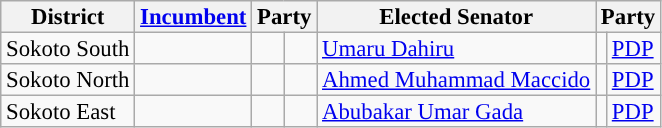<table class="sortable wikitable" style="font-size:95%;line-height:14px;">
<tr>
<th class="unsortable">District</th>
<th class="unsortable"><a href='#'>Incumbent</a></th>
<th colspan="2">Party</th>
<th class="unsortable">Elected Senator</th>
<th colspan="2">Party</th>
</tr>
<tr>
<td>Sokoto South</td>
<td></td>
<td></td>
<td></td>
<td><a href='#'>Umaru Dahiru</a></td>
<td style="background:"></td>
<td><a href='#'>PDP</a></td>
</tr>
<tr>
<td>Sokoto North</td>
<td></td>
<td></td>
<td></td>
<td><a href='#'>Ahmed Muhammad Maccido</a></td>
<td style="background:"></td>
<td><a href='#'>PDP</a></td>
</tr>
<tr>
<td>Sokoto East</td>
<td></td>
<td></td>
<td></td>
<td><a href='#'>Abubakar Umar Gada</a></td>
<td style="background:"></td>
<td><a href='#'>PDP</a></td>
</tr>
</table>
